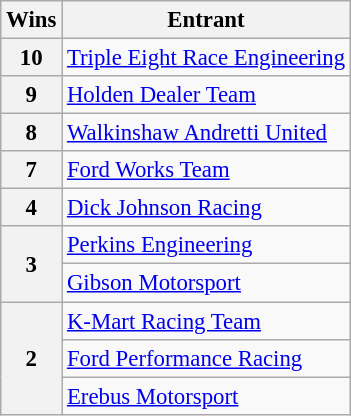<table class="wikitable" style="font-size: 95%;">
<tr>
<th>Wins</th>
<th>Entrant</th>
</tr>
<tr>
<th>10</th>
<td><a href='#'>Triple Eight Race Engineering</a></td>
</tr>
<tr>
<th>9</th>
<td><a href='#'>Holden Dealer Team</a></td>
</tr>
<tr>
<th>8</th>
<td><a href='#'>Walkinshaw Andretti United</a></td>
</tr>
<tr>
<th>7</th>
<td><a href='#'>Ford Works Team</a></td>
</tr>
<tr>
<th>4</th>
<td><a href='#'>Dick Johnson Racing</a></td>
</tr>
<tr>
<th rowspan="2">3</th>
<td><a href='#'>Perkins Engineering</a></td>
</tr>
<tr>
<td><a href='#'>Gibson Motorsport</a></td>
</tr>
<tr>
<th rowspan="3">2</th>
<td><a href='#'>K-Mart Racing Team</a></td>
</tr>
<tr>
<td><a href='#'>Ford Performance Racing</a></td>
</tr>
<tr>
<td><a href='#'>Erebus Motorsport</a></td>
</tr>
</table>
